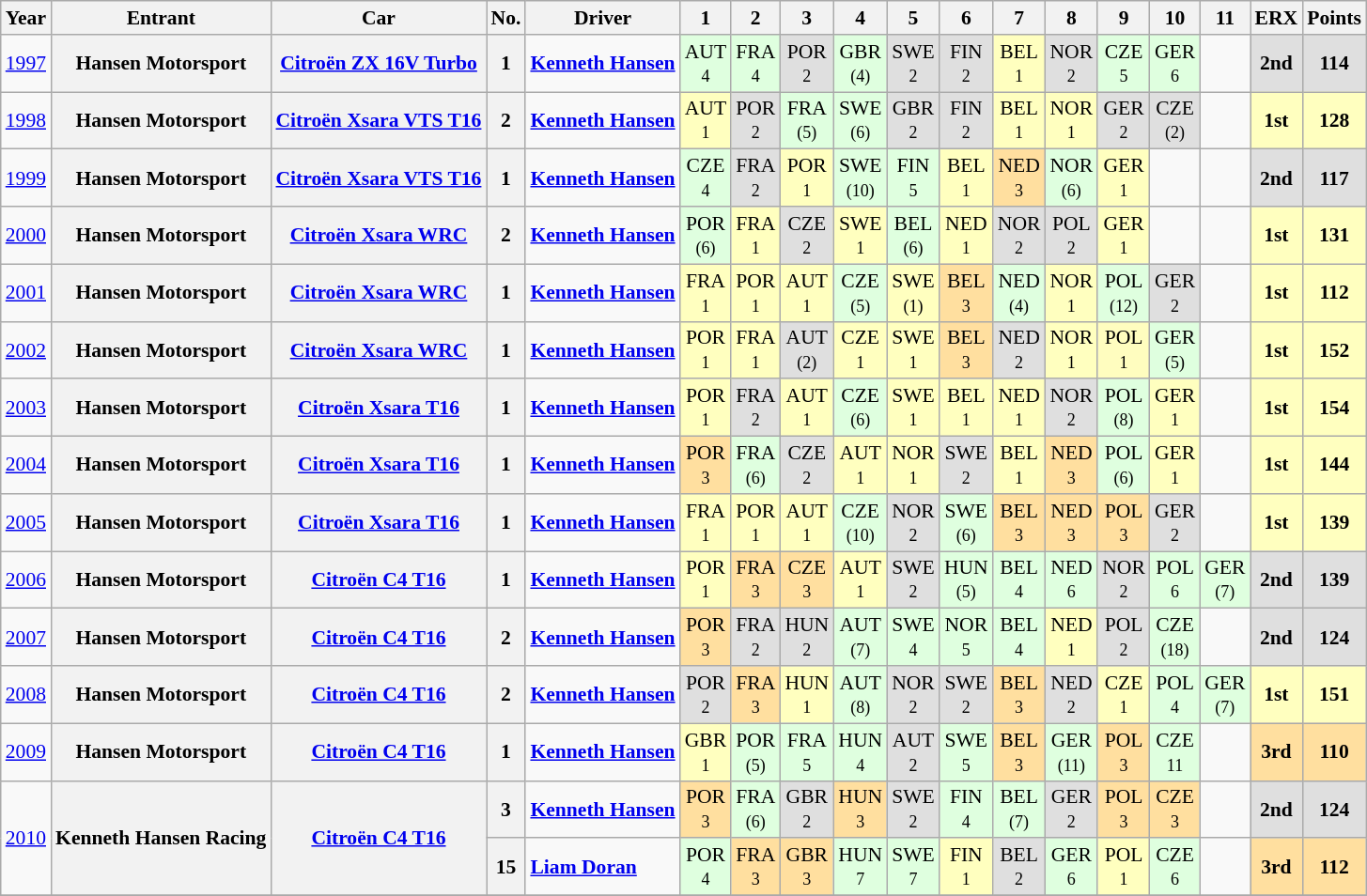<table class="wikitable" border="1" style="text-align:center; font-size:90%;">
<tr valign="top">
<th>Year</th>
<th>Entrant</th>
<th>Car</th>
<th>No.</th>
<th>Driver</th>
<th>1</th>
<th>2</th>
<th>3</th>
<th>4</th>
<th>5</th>
<th>6</th>
<th>7</th>
<th>8</th>
<th>9</th>
<th>10</th>
<th>11</th>
<th>ERX</th>
<th>Points</th>
</tr>
<tr>
<td><a href='#'>1997</a></td>
<th>Hansen Motorsport</th>
<th><a href='#'>Citroën ZX 16V Turbo</a></th>
<th>1</th>
<td align="left"> <strong><a href='#'>Kenneth Hansen</a></strong></td>
<td style="background:#DFFFDF;">AUT<br><small>4</small></td>
<td style="background:#DFFFDF;">FRA<br><small>4</small></td>
<td style="background:#DFDFDF;">POR<br><small>2</small></td>
<td style="background:#DFFFDF;">GBR<br><small>(4)</small></td>
<td style="background:#DFDFDF;">SWE<br><small>2</small></td>
<td style="background:#DFDFDF;">FIN<br><small>2</small></td>
<td style="background:#FFFFBF;">BEL<br><small>1</small></td>
<td style="background:#DFDFDF;">NOR<br><small>2</small></td>
<td style="background:#DFFFDF;">CZE<br><small>5</small></td>
<td style="background:#DFFFDF;">GER<br><small>6</small></td>
<td></td>
<th style="background:#DFDFDF;">2nd</th>
<th style="background:#DFDFDF;">114</th>
</tr>
<tr>
<td><a href='#'>1998</a></td>
<th>Hansen Motorsport</th>
<th><a href='#'>Citroën Xsara VTS T16</a></th>
<th>2</th>
<td align="left"> <strong><a href='#'>Kenneth Hansen</a></strong></td>
<td style="background:#FFFFBF;">AUT<br><small>1</small></td>
<td style="background:#DFDFDF;">POR<br><small>2</small></td>
<td style="background:#DFFFDF;">FRA<br><small>(5)</small></td>
<td style="background:#DFFFDF;">SWE<br><small>(6)</small></td>
<td style="background:#DFDFDF;">GBR<br><small>2</small></td>
<td style="background:#DFDFDF;">FIN<br><small>2</small></td>
<td style="background:#FFFFBF;">BEL<br><small>1</small></td>
<td style="background:#FFFFBF;">NOR<br><small>1</small></td>
<td style="background:#DFDFDF;">GER<br><small>2</small></td>
<td style="background:#DFDFDF;">CZE<br><small>(2)</small></td>
<td></td>
<th style="background:#FFFFBF;">1st</th>
<th style="background:#FFFFBF;">128</th>
</tr>
<tr>
<td><a href='#'>1999</a></td>
<th>Hansen Motorsport</th>
<th><a href='#'>Citroën Xsara VTS T16</a></th>
<th>1</th>
<td align="left"> <strong><a href='#'>Kenneth Hansen</a></strong></td>
<td style="background:#DFFFDF;">CZE<br><small>4</small></td>
<td style="background:#DFDFDF;">FRA<br><small>2</small></td>
<td style="background:#FFFFBF;">POR<br><small>1</small></td>
<td style="background:#DFFFDF;">SWE<br><small>(10)</small></td>
<td style="background:#DFFFDF;">FIN<br><small>5</small></td>
<td style="background:#FFFFBF;">BEL<br><small>1</small></td>
<td style="background:#FFDF9F;">NED<br><small>3</small></td>
<td style="background:#DFFFDF;">NOR<br><small>(6)</small></td>
<td style="background:#FFFFBF;">GER<br><small>1</small></td>
<td></td>
<td></td>
<th style="background:#DFDFDF;">2nd</th>
<th style="background:#DFDFDF;">117</th>
</tr>
<tr>
<td><a href='#'>2000</a></td>
<th>Hansen Motorsport</th>
<th><a href='#'>Citroën Xsara WRC</a></th>
<th>2</th>
<td align="left"> <strong><a href='#'>Kenneth Hansen</a></strong></td>
<td style="background:#DFFFDF;">POR<br><small>(6)</small></td>
<td style="background:#FFFFBF;">FRA<br><small>1</small></td>
<td style="background:#DFDFDF;">CZE<br><small>2</small></td>
<td style="background:#FFFFBF;">SWE<br><small>1</small></td>
<td style="background:#DFFFDF;">BEL<br><small>(6)</small></td>
<td style="background:#FFFFBF;">NED<br><small>1</small></td>
<td style="background:#DFDFDF;">NOR<br><small>2</small></td>
<td style="background:#DFDFDF;">POL<br><small>2</small></td>
<td style="background:#FFFFBF;">GER<br><small>1</small></td>
<td></td>
<td></td>
<th style="background:#FFFFBF;">1st</th>
<th style="background:#FFFFBF;">131</th>
</tr>
<tr>
<td><a href='#'>2001</a></td>
<th>Hansen Motorsport</th>
<th><a href='#'>Citroën Xsara WRC</a></th>
<th>1</th>
<td align="left"> <strong><a href='#'>Kenneth Hansen</a></strong></td>
<td style="background:#FFFFBF;">FRA<br><small>1</small></td>
<td style="background:#FFFFBF;">POR<br><small>1</small></td>
<td style="background:#FFFFBF;">AUT<br><small>1</small></td>
<td style="background:#DFFFDF;">CZE<br><small>(5)</small></td>
<td style="background:#FFFFBF;">SWE<br><small>(1)</small></td>
<td style="background:#FFDF9F;">BEL<br><small>3</small></td>
<td style="background:#DFFFDF;">NED<br><small>(4)</small></td>
<td style="background:#FFFFBF;">NOR<br><small>1</small></td>
<td style="background:#DFFFDF;">POL<br><small>(12)</small></td>
<td style="background:#DFDFDF;">GER<br><small>2</small></td>
<td></td>
<th style="background:#FFFFBF;">1st</th>
<th style="background:#FFFFBF;">112</th>
</tr>
<tr>
<td><a href='#'>2002</a></td>
<th>Hansen Motorsport</th>
<th><a href='#'>Citroën Xsara WRC</a></th>
<th>1</th>
<td align="left"> <strong><a href='#'>Kenneth Hansen</a></strong></td>
<td style="background:#FFFFBF;">POR<br><small>1</small></td>
<td style="background:#FFFFBF;">FRA<br><small>1</small></td>
<td style="background:#DFDFDF;">AUT<br><small>(2)</small></td>
<td style="background:#FFFFBF;">CZE<br><small>1</small></td>
<td style="background:#FFFFBF;">SWE<br><small>1</small></td>
<td style="background:#FFDF9F;">BEL<br><small>3</small></td>
<td style="background:#DFDFDF;">NED<br><small>2</small></td>
<td style="background:#FFFFBF;">NOR<br><small>1</small></td>
<td style="background:#FFFDBF;">POL<br><small>1</small></td>
<td style="background:#DFFFDF;">GER<br><small>(5)</small></td>
<td></td>
<th style="background:#FFFFBF;">1st</th>
<th style="background:#FFFFBF;">152</th>
</tr>
<tr>
<td><a href='#'>2003</a></td>
<th>Hansen Motorsport</th>
<th><a href='#'>Citroën Xsara T16</a></th>
<th>1</th>
<td align="left"> <strong><a href='#'>Kenneth Hansen</a></strong></td>
<td style="background:#FFFFBF;">POR<br><small>1</small></td>
<td style="background:#DFDFDF;">FRA<br><small>2</small></td>
<td style="background:#FFFFBF;">AUT<br><small>1</small></td>
<td style="background:#DFFFDF;">CZE<br><small>(6)</small></td>
<td style="background:#FFFFBF;">SWE<br><small>1</small></td>
<td style="background:#FFFFBF;">BEL<br><small>1</small></td>
<td style="background:#FFFFBF;">NED<br><small>1</small></td>
<td style="background:#DFDFDF;">NOR<br><small>2</small></td>
<td style="background:#DFFFDF;">POL<br><small>(8)</small></td>
<td style="background:#FFFFBF;">GER<br><small>1</small></td>
<td></td>
<th style="background:#FFFFBF;">1st</th>
<th style="background:#FFFFBF;">154</th>
</tr>
<tr>
<td><a href='#'>2004</a></td>
<th>Hansen Motorsport</th>
<th><a href='#'>Citroën Xsara T16</a></th>
<th>1</th>
<td align="left"> <strong><a href='#'>Kenneth Hansen</a></strong></td>
<td style="background:#FFDF9F;">POR<br><small>3</small></td>
<td style="background:#DFFFDF;">FRA<br><small>(6)</small></td>
<td style="background:#DFDFDF;">CZE<br><small>2</small></td>
<td style="background:#FFFFBF;">AUT<br><small>1</small></td>
<td style="background:#FFFFBF;">NOR<br><small>1</small></td>
<td style="background:#DFDFDF;">SWE<br><small>2</small></td>
<td style="background:#FFFFBF;">BEL<br><small>1</small></td>
<td style="background:#FFDF9F;">NED<br><small>3</small></td>
<td style="background:#DFFFDF;">POL<br><small>(6)</small></td>
<td style="background:#FFFFBF;">GER<br><small>1</small></td>
<td></td>
<th style="background:#FFFFBF;">1st</th>
<th style="background:#FFFFBF;">144</th>
</tr>
<tr>
<td><a href='#'>2005</a></td>
<th>Hansen Motorsport</th>
<th><a href='#'>Citroën Xsara T16</a></th>
<th>1</th>
<td align="left"> <strong><a href='#'>Kenneth Hansen</a></strong></td>
<td style="background:#FFFFBF;">FRA<br><small>1</small></td>
<td style="background:#FFFFBF;">POR<br><small>1</small></td>
<td style="background:#FFFFBF;">AUT<br><small>1</small></td>
<td style="background:#DFFFDF;">CZE<br><small>(10)</small></td>
<td style="background:#DFDFDF;">NOR<br><small>2</small></td>
<td style="background:#DFFFDF;">SWE<br><small>(6)</small></td>
<td style="background:#FFDF9F;">BEL<br><small>3</small></td>
<td style="background:#FFDF9F;">NED<br><small>3</small></td>
<td style="background:#FFDF9F;">POL<br><small>3</small></td>
<td style="background:#DFDFDF;">GER<br><small>2</small></td>
<td></td>
<th style="background:#FFFFBF;">1st</th>
<th style="background:#FFFFBF;">139</th>
</tr>
<tr>
<td><a href='#'>2006</a></td>
<th>Hansen Motorsport</th>
<th><a href='#'>Citroën C4 T16</a></th>
<th>1</th>
<td align="left"> <strong><a href='#'>Kenneth Hansen</a></strong></td>
<td style="background:#FFFFBF;">POR<br><small>1</small></td>
<td style="background:#FFDF9F;">FRA<br><small>3</small></td>
<td style="background:#FFDF9F;">CZE<br><small>3</small></td>
<td style="background:#FFFFBF;">AUT<br><small>1</small></td>
<td style="background:#DFDFDF;">SWE<br><small>2</small></td>
<td style="background:#DFFFDF;">HUN<br><small>(5)</small></td>
<td style="background:#DFFFDF;">BEL<br><small>4</small></td>
<td style="background:#DFFFDF;">NED<br><small>6</small></td>
<td style="background:#DFDFDF;">NOR<br><small>2</small></td>
<td style="background:#DFFFDF;">POL<br><small>6</small></td>
<td style="background:#DFFFDF;">GER<br><small>(7)</small></td>
<th style="background:#DFDFDF;">2nd</th>
<th style="background:#DFDFDF;">139</th>
</tr>
<tr>
<td><a href='#'>2007</a></td>
<th>Hansen Motorsport</th>
<th><a href='#'>Citroën C4 T16</a></th>
<th>2</th>
<td align="left"> <strong><a href='#'>Kenneth Hansen</a></strong></td>
<td style="background:#FFDF9F;">POR<br><small>3</small></td>
<td style="background:#DFDFDF;">FRA<br><small>2</small></td>
<td style="background:#DFDFDF;">HUN<br><small>2</small></td>
<td style="background:#DFFFDF;">AUT<br><small>(7)</small></td>
<td style="background:#DFFFDF;">SWE<br><small>4</small></td>
<td style="background:#DFFFDF;">NOR<br><small>5</small></td>
<td style="background:#DFFFDF;">BEL<br><small>4</small></td>
<td style="background:#FFFFBF;">NED<br><small>1</small></td>
<td style="background:#DFDFDF;">POL<br><small>2</small></td>
<td style="background:#DFFFDF;">CZE<br><small>(18)</small></td>
<td></td>
<th style="background:#DFDFDF;">2nd</th>
<th style="background:#DFDFDF;">124</th>
</tr>
<tr>
<td><a href='#'>2008</a></td>
<th>Hansen Motorsport</th>
<th><a href='#'>Citroën C4 T16</a></th>
<th>2</th>
<td align="left"> <strong><a href='#'>Kenneth Hansen</a></strong></td>
<td style="background:#DFDFDF;">POR<br><small>2</small></td>
<td style="background:#FFDF9F;">FRA<br><small>3</small></td>
<td style="background:#FFFFBF;">HUN<br><small>1</small></td>
<td style="background:#DFFFDF;">AUT<br><small>(8)</small></td>
<td style="background:#DFDFDF;">NOR<br><small>2</small></td>
<td style="background:#DFDFDF;">SWE<br><small>2</small></td>
<td style="background:#FFDF9F;">BEL<br><small>3</small></td>
<td style="background:#DFDFDF;">NED<br><small>2</small></td>
<td style="background:#FFFFBF;">CZE<br><small>1</small></td>
<td style="background:#DFFFDF;">POL<br><small>4</small></td>
<td style="background:#DFFFDF;">GER<br><small>(7)</small></td>
<th style="background:#FFFFBF;">1st</th>
<th style="background:#FFFFBF;">151</th>
</tr>
<tr>
<td><a href='#'>2009</a></td>
<th>Hansen Motorsport</th>
<th><a href='#'>Citroën C4 T16</a></th>
<th>1</th>
<td align="left"> <strong><a href='#'>Kenneth Hansen</a></strong></td>
<td style="background:#FFFFBF;">GBR<br><small>1</small></td>
<td style="background:#DFFFDF;">POR<br><small>(5)</small></td>
<td style="background:#DFFFDF;">FRA<br><small>5</small></td>
<td style="background:#DFFFDF;">HUN<br><small>4</small></td>
<td style="background:#DFDFDF;">AUT<br><small>2</small></td>
<td style="background:#DFFFDF;">SWE<br><small>5</small></td>
<td style="background:#FFDF9F;">BEL<br><small>3</small></td>
<td style="background:#DFFFDF;">GER<br><small>(11)</small></td>
<td style="background:#FFDF9F;">POL<br><small>3</small></td>
<td style="background:#DFFFDF;">CZE<br><small>11</small></td>
<td></td>
<th style="background:#FFDF9F;">3rd</th>
<th style="background:#FFDF9F;">110</th>
</tr>
<tr>
<td rowspan=2><a href='#'>2010</a></td>
<th rowspan=2 align="left">Kenneth Hansen Racing</th>
<th rowspan=2 align="left"><a href='#'>Citroën C4 T16</a></th>
<th>3</th>
<td align="left"> <strong><a href='#'>Kenneth Hansen</a></strong></td>
<td style="background:#FFDF9F;">POR<br><small>3</small></td>
<td style="background:#DFFFDF;">FRA<br><small>(6)</small></td>
<td style="background:#DFDFDF;">GBR<br><small>2</small></td>
<td style="background:#FFDF9F;">HUN<br><small>3</small></td>
<td style="background:#DFDFDF;">SWE<br><small>2</small></td>
<td style="background:#DFFFDF;">FIN<br><small>4</small></td>
<td style="background:#DFFFDF;">BEL<br><small>(7)</small></td>
<td style="background:#DFDFDF;">GER<br><small>2</small></td>
<td style="background:#FFDF9F;">POL<br><small>3</small></td>
<td style="background:#FFDF9F;">CZE<br><small>3</small></td>
<td></td>
<th style="background:#DFDFDF;">2nd</th>
<th style="background:#DFDFDF;">124</th>
</tr>
<tr>
<th>15</th>
<td align="left"> <strong><a href='#'>Liam Doran</a></strong></td>
<td style="background:#DFFFDF;">POR<br><small>4</small></td>
<td style="background:#FFDF9F;">FRA<br><small>3</small></td>
<td style="background:#FFDF9F;">GBR<br><small>3</small></td>
<td style="background:#DFFFDF;">HUN<br><small>7</small></td>
<td style="background:#DFFFDF;">SWE<br><small>7</small></td>
<td style="background:#FFFFBF;">FIN<br><small>1</small></td>
<td style="background:#DFDFDF;">BEL<br><small>2</small></td>
<td style="background:#DFFFDF;">GER<br><small>6</small></td>
<td style="background:#FFFFBF;">POL<br><small>1</small></td>
<td style="background:#DFFFDF;">CZE<br><small>6</small></td>
<td></td>
<th style="background:#FFDF9F;">3rd</th>
<th style="background:#FFDF9F;">112</th>
</tr>
<tr>
</tr>
</table>
